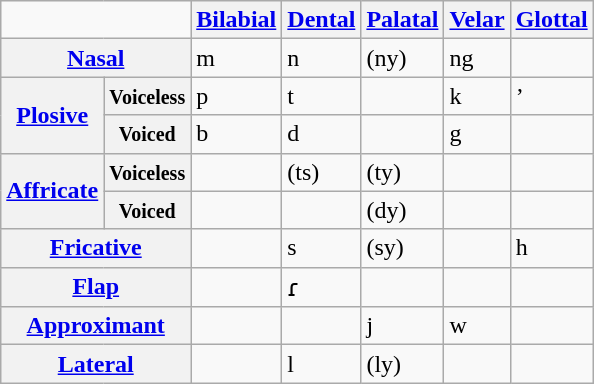<table class="wikitable">
<tr>
<td colspan=2></td>
<th><a href='#'>Bilabial</a></th>
<th><a href='#'>Dental</a></th>
<th><a href='#'>Palatal</a></th>
<th><a href='#'>Velar</a></th>
<th><a href='#'>Glottal</a></th>
</tr>
<tr>
<th colspan=2><a href='#'>Nasal</a></th>
<td>m</td>
<td>n</td>
<td>(ny) </td>
<td>ng </td>
<td></td>
</tr>
<tr>
<th rowspan=2><a href='#'>Plosive</a></th>
<th><small>Voiceless</small></th>
<td>p</td>
<td>t</td>
<td></td>
<td>k</td>
<td>’ </td>
</tr>
<tr>
<th><small>Voiced</small></th>
<td>b</td>
<td>d</td>
<td></td>
<td>g</td>
<td></td>
</tr>
<tr>
<th rowspan=2><a href='#'>Affricate</a></th>
<th><small>Voiceless</small></th>
<td></td>
<td>(ts)</td>
<td>(ty) </td>
<td></td>
<td></td>
</tr>
<tr>
<th><small>Voiced</small></th>
<td></td>
<td></td>
<td>(dy) </td>
<td></td>
<td></td>
</tr>
<tr>
<th colspan=2><a href='#'>Fricative</a></th>
<td></td>
<td>s</td>
<td>(sy) </td>
<td></td>
<td>h</td>
</tr>
<tr>
<th colspan=2><a href='#'>Flap</a></th>
<td></td>
<td>ɾ</td>
<td></td>
<td></td>
<td></td>
</tr>
<tr>
<th colspan=2><a href='#'>Approximant</a></th>
<td></td>
<td></td>
<td>j</td>
<td>w</td>
<td></td>
</tr>
<tr>
<th colspan=2><a href='#'>Lateral</a></th>
<td></td>
<td>l</td>
<td>(ly) </td>
<td></td>
<td></td>
</tr>
</table>
